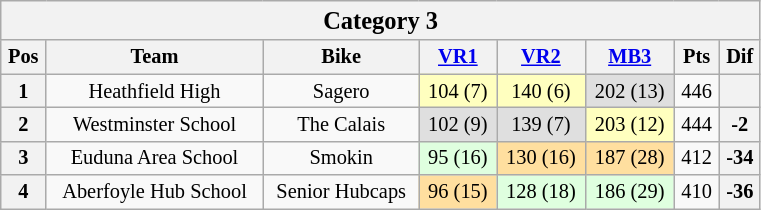<table class="wikitable collapsible collapsed" style="font-size: 85%; text-align:center">
<tr>
<th colspan="8" width="500"><big>Category 3</big></th>
</tr>
<tr>
<th valign="middle">Pos</th>
<th valign="middle">Team</th>
<th valign="middle">Bike</th>
<th><a href='#'>VR1</a><br></th>
<th><a href='#'>VR2</a><br></th>
<th><a href='#'>MB3</a><br></th>
<th valign="middle">Pts</th>
<th valign="middle">Dif</th>
</tr>
<tr>
<th>1</th>
<td> Heathfield High</td>
<td>Sagero</td>
<td bgcolor="#FFFFBF">104 (7)</td>
<td bgcolor="#FFFFBF">140 (6)</td>
<td bgcolor="#dfdfdf">202 (13)</td>
<td>446</td>
<th></th>
</tr>
<tr>
<th>2</th>
<td> Westminster School</td>
<td>The Calais</td>
<td bgcolor="#dfdfdf">102 (9)</td>
<td bgcolor="#dfdfdf">139 (7)</td>
<td bgcolor="#FFFFBF">203 (12)</td>
<td>444</td>
<th>-2</th>
</tr>
<tr>
<th>3</th>
<td> Euduna Area School</td>
<td>Smokin</td>
<td bgcolor="#dfffdf">95 (16)</td>
<td bgcolor="#ffdf9f">130 (16)</td>
<td bgcolor="#ffdf9f">187 (28)</td>
<td>412</td>
<th>-34</th>
</tr>
<tr>
<th>4</th>
<td> Aberfoyle Hub School</td>
<td>Senior Hubcaps</td>
<td bgcolor="#ffdf9f">96 (15)</td>
<td bgcolor="#dfffdf">128 (18)</td>
<td bgcolor="#dfffdf">186 (29)</td>
<td>410</td>
<th>-36</th>
</tr>
</table>
